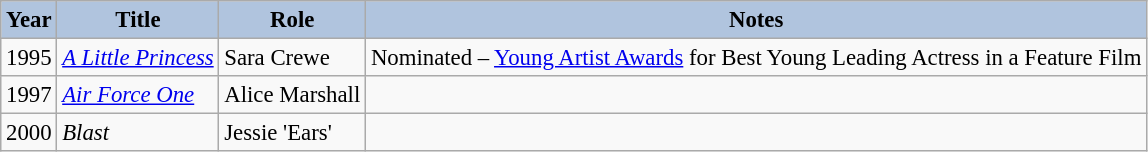<table class="wikitable" style="font-size:95%">
<tr style="text-align:center;">
<th style="background:#B0C4DE;">Year</th>
<th style="background:#B0C4DE;">Title</th>
<th style="background:#B0C4DE;">Role</th>
<th style="background:#B0C4DE;">Notes</th>
</tr>
<tr>
<td>1995</td>
<td><em><a href='#'>A Little Princess</a></em></td>
<td>Sara Crewe</td>
<td>Nominated – <a href='#'>Young Artist Awards</a> for Best Young Leading Actress in a Feature Film</td>
</tr>
<tr>
<td>1997</td>
<td><em><a href='#'>Air Force One</a></em></td>
<td>Alice Marshall</td>
<td></td>
</tr>
<tr>
<td>2000</td>
<td><em>Blast</em></td>
<td>Jessie 'Ears'</td>
<td></td>
</tr>
</table>
